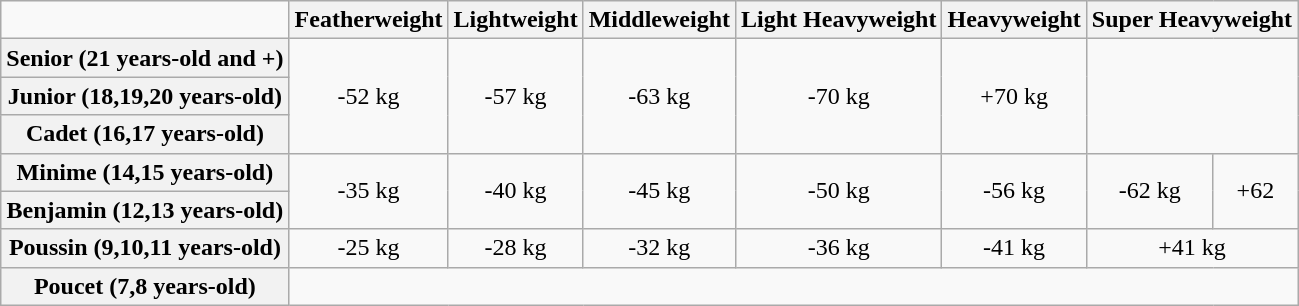<table class="wikitable" style="text-align:center;">
<tr>
<td></td>
<th scope=col>Featherweight</th>
<th scope=col>Lightweight</th>
<th scope=col>Middleweight</th>
<th scope=col>Light Heavyweight</th>
<th scope=col>Heavyweight</th>
<th scope=col colspan=2>Super Heavyweight</th>
</tr>
<tr>
<th scope=row>Senior (21 years-old and +)</th>
<td rowspan=3>-52 kg</td>
<td rowspan=3>-57 kg</td>
<td rowspan=3>-63 kg</td>
<td rowspan=3>-70 kg</td>
<td rowspan=3>+70 kg</td>
<td rowspan=3 colspan=2></td>
</tr>
<tr>
<th scope=row>Junior (18,19,20 years-old)</th>
</tr>
<tr>
<th scope=row>Cadet (16,17 years-old)</th>
</tr>
<tr>
<th scope=row>Minime (14,15 years-old)</th>
<td rowspan=2>-35 kg</td>
<td rowspan=2>-40 kg</td>
<td rowspan=2>-45 kg</td>
<td rowspan=2>-50 kg</td>
<td rowspan=2>-56 kg</td>
<td rowspan=2>-62 kg</td>
<td rowspan=2>+62</td>
</tr>
<tr>
<th scope=row>Benjamin (12,13 years-old)</th>
</tr>
<tr>
<th scope=row>Poussin (9,10,11 years-old)</th>
<td>-25 kg</td>
<td>-28 kg</td>
<td>-32 kg</td>
<td>-36 kg</td>
<td>-41 kg</td>
<td colspan=2>+41 kg</td>
</tr>
<tr>
<th scope=row>Poucet (7,8 years-old)</th>
</tr>
</table>
